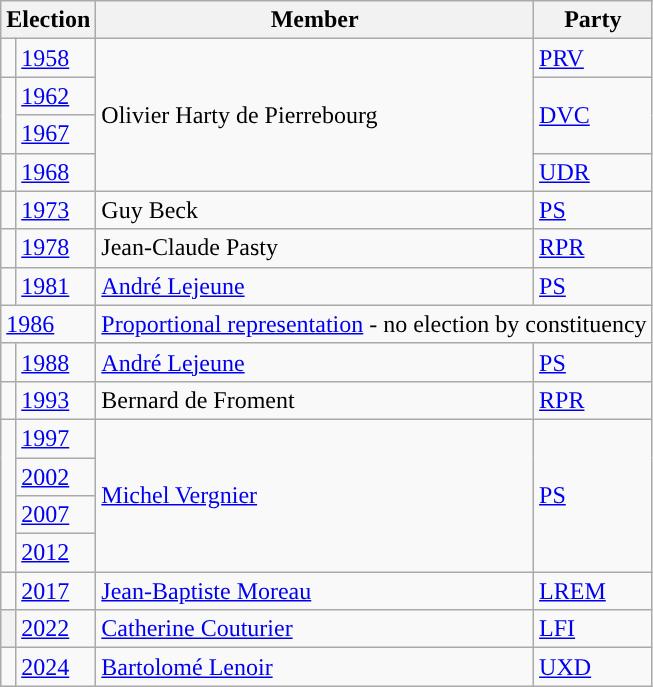<table class="wikitable">
<tr>
<th colspan="2">Election</th>
<th>Member</th>
<th>Party</th>
</tr>
<tr>
<td style="color:inherit;background-color: "></td>
<td><a href='#'>1958</a></td>
<td rowspan="4">Olivier Harty de Pierrebourg</td>
<td><a href='#'>PRV</a></td>
</tr>
<tr>
<td rowspan="2" style="color:inherit;background-color: "></td>
<td><a href='#'>1962</a></td>
<td rowspan="2"><a href='#'>DVC</a></td>
</tr>
<tr>
<td><a href='#'>1967</a></td>
</tr>
<tr>
<td style="color:inherit;background-color: "></td>
<td><a href='#'>1968</a></td>
<td><a href='#'>UDR</a></td>
</tr>
<tr>
<td style="color:inherit;background-color: "></td>
<td><a href='#'>1973</a></td>
<td>Guy Beck</td>
<td><a href='#'>PS</a></td>
</tr>
<tr>
<td style="color:inherit;background-color: "></td>
<td><a href='#'>1978</a></td>
<td>Jean-Claude Pasty</td>
<td><a href='#'>RPR</a></td>
</tr>
<tr>
<td style="color:inherit;background-color: "></td>
<td><a href='#'>1981</a></td>
<td><a href='#'>André Lejeune</a></td>
<td><a href='#'>PS</a></td>
</tr>
<tr>
<td colspan="2"><a href='#'>1986</a></td>
<td colspan="2"><a href='#'>Proportional representation</a> - no election by constituency</td>
</tr>
<tr>
<td style="color:inherit;background-color: "></td>
<td><a href='#'>1988</a></td>
<td><a href='#'>André Lejeune</a></td>
<td><a href='#'>PS</a></td>
</tr>
<tr>
<td style="color:inherit;background-color: "></td>
<td><a href='#'>1993</a></td>
<td>Bernard de Froment</td>
<td><a href='#'>RPR</a></td>
</tr>
<tr>
<td rowspan="4" style="color:inherit;background-color: "></td>
<td><a href='#'>1997</a></td>
<td rowspan="4"><a href='#'>Michel Vergnier</a></td>
<td rowspan="4"><a href='#'>PS</a></td>
</tr>
<tr>
<td><a href='#'>2002</a></td>
</tr>
<tr>
<td><a href='#'>2007</a></td>
</tr>
<tr>
<td><a href='#'>2012</a></td>
</tr>
<tr>
<td style="color:inherit;background-color: "></td>
<td><a href='#'>2017</a></td>
<td><a href='#'>Jean-Baptiste Moreau</a></td>
<td><a href='#'>LREM</a></td>
</tr>
<tr>
<th style="color:inherit;background:"></th>
<td><a href='#'>2022</a></td>
<td><a href='#'>Catherine Couturier</a></td>
<td><a href='#'>LFI</a></td>
</tr>
<tr>
<td style="color:inherit;background-color: "></td>
<td><a href='#'>2024</a></td>
<td><a href='#'>Bartolomé Lenoir</a></td>
<td><a href='#'>UXD</a></td>
</tr>
</table>
